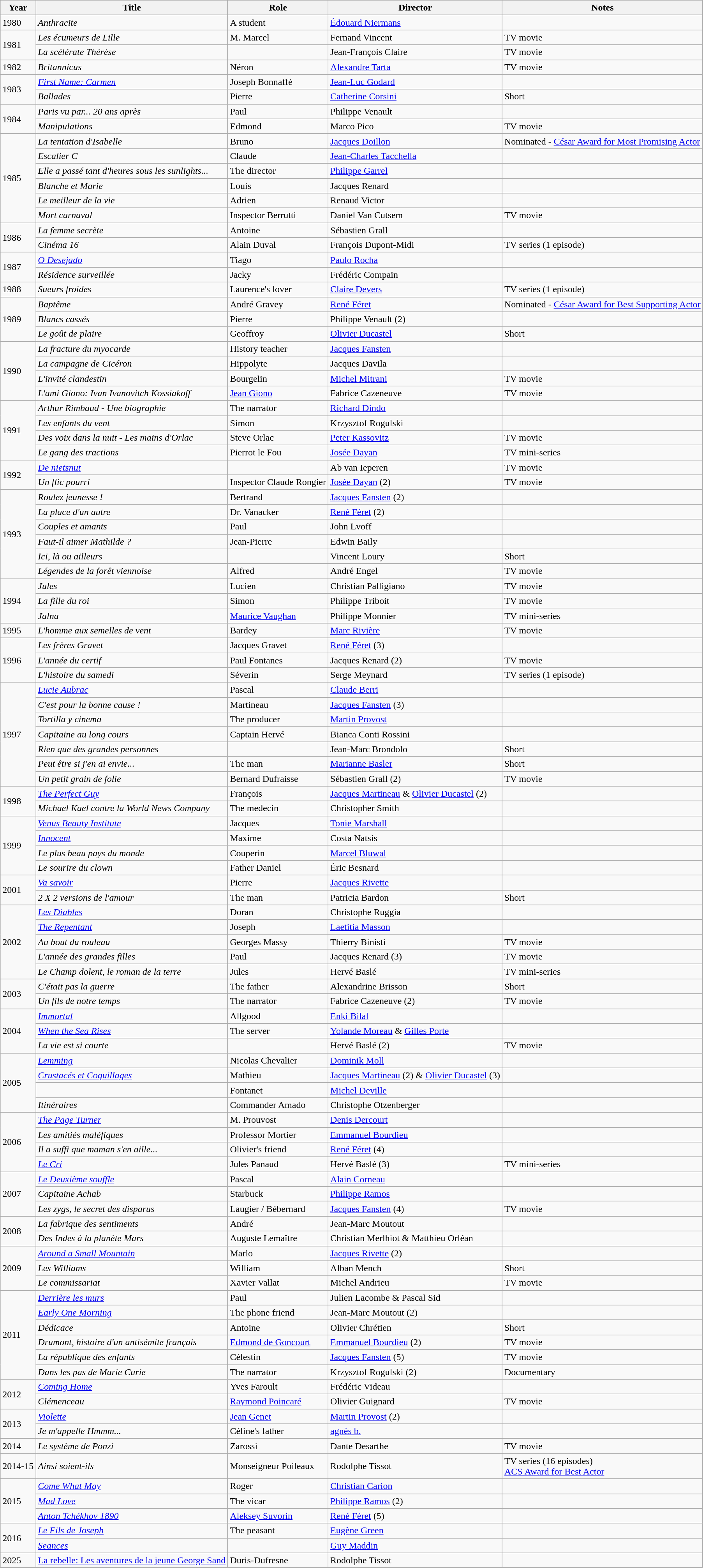<table class="wikitable">
<tr>
<th>Year</th>
<th>Title</th>
<th>Role</th>
<th>Director</th>
<th>Notes</th>
</tr>
<tr>
<td rowspan=1>1980</td>
<td><em>Anthracite</em></td>
<td>A student</td>
<td><a href='#'>Édouard Niermans</a></td>
<td></td>
</tr>
<tr>
<td rowspan=2>1981</td>
<td><em>Les écumeurs de Lille</em></td>
<td>M. Marcel</td>
<td>Fernand Vincent</td>
<td>TV movie</td>
</tr>
<tr>
<td><em>La scélérate Thérèse</em></td>
<td></td>
<td>Jean-François Claire</td>
<td>TV movie</td>
</tr>
<tr>
<td rowspan=1>1982</td>
<td><em>Britannicus</em></td>
<td>Néron</td>
<td><a href='#'>Alexandre Tarta</a></td>
<td>TV movie</td>
</tr>
<tr>
<td rowspan=2>1983</td>
<td><em><a href='#'>First Name: Carmen</a></em></td>
<td>Joseph Bonnaffé</td>
<td><a href='#'>Jean-Luc Godard</a></td>
<td></td>
</tr>
<tr>
<td><em>Ballades</em></td>
<td>Pierre</td>
<td><a href='#'>Catherine Corsini</a></td>
<td>Short</td>
</tr>
<tr>
<td rowspan=2>1984</td>
<td><em>Paris vu par... 20 ans après</em></td>
<td>Paul</td>
<td>Philippe Venault</td>
<td></td>
</tr>
<tr>
<td><em>Manipulations</em></td>
<td>Edmond</td>
<td>Marco Pico</td>
<td>TV movie</td>
</tr>
<tr>
<td rowspan=6>1985</td>
<td><em>La tentation d'Isabelle</em></td>
<td>Bruno</td>
<td><a href='#'>Jacques Doillon</a></td>
<td>Nominated - <a href='#'>César Award for Most Promising Actor</a></td>
</tr>
<tr>
<td><em>Escalier C</em></td>
<td>Claude</td>
<td><a href='#'>Jean-Charles Tacchella</a></td>
<td></td>
</tr>
<tr>
<td><em>Elle a passé tant d'heures sous les sunlights...</em></td>
<td>The director</td>
<td><a href='#'>Philippe Garrel</a></td>
<td></td>
</tr>
<tr>
<td><em>Blanche et Marie</em></td>
<td>Louis</td>
<td>Jacques Renard</td>
<td></td>
</tr>
<tr>
<td><em>Le meilleur de la vie</em></td>
<td>Adrien</td>
<td>Renaud Victor</td>
<td></td>
</tr>
<tr>
<td><em>Mort carnaval</em></td>
<td>Inspector Berrutti</td>
<td>Daniel Van Cutsem</td>
<td>TV movie</td>
</tr>
<tr>
<td rowspan=2>1986</td>
<td><em>La femme secrète</em></td>
<td>Antoine</td>
<td>Sébastien Grall</td>
<td></td>
</tr>
<tr>
<td><em>Cinéma 16</em></td>
<td>Alain Duval</td>
<td>François Dupont-Midi</td>
<td>TV series (1 episode)</td>
</tr>
<tr>
<td rowspan=2>1987</td>
<td><em><a href='#'>O Desejado</a></em></td>
<td>Tiago</td>
<td><a href='#'>Paulo Rocha</a></td>
<td></td>
</tr>
<tr>
<td><em>Résidence surveillée</em></td>
<td>Jacky</td>
<td>Frédéric Compain</td>
<td></td>
</tr>
<tr>
<td rowspan=1>1988</td>
<td><em>Sueurs froides</em></td>
<td>Laurence's lover</td>
<td><a href='#'>Claire Devers</a></td>
<td>TV series (1 episode)</td>
</tr>
<tr>
<td rowspan=3>1989</td>
<td><em>Baptême</em></td>
<td>André Gravey</td>
<td><a href='#'>René Féret</a></td>
<td>Nominated - <a href='#'>César Award for Best Supporting Actor</a></td>
</tr>
<tr>
<td><em>Blancs cassés</em></td>
<td>Pierre</td>
<td>Philippe Venault (2)</td>
<td></td>
</tr>
<tr>
<td><em>Le goût de plaire</em></td>
<td>Geoffroy</td>
<td><a href='#'>Olivier Ducastel</a></td>
<td>Short</td>
</tr>
<tr>
<td rowspan=4>1990</td>
<td><em>La fracture du myocarde</em></td>
<td>History teacher</td>
<td><a href='#'>Jacques Fansten</a></td>
<td></td>
</tr>
<tr>
<td><em>La campagne de Cicéron</em></td>
<td>Hippolyte</td>
<td>Jacques Davila</td>
<td></td>
</tr>
<tr>
<td><em>L'invité clandestin</em></td>
<td>Bourgelin</td>
<td><a href='#'>Michel Mitrani</a></td>
<td>TV movie</td>
</tr>
<tr>
<td><em>L'ami Giono: Ivan Ivanovitch Kossiakoff</em></td>
<td><a href='#'>Jean Giono</a></td>
<td>Fabrice Cazeneuve</td>
<td>TV movie</td>
</tr>
<tr>
<td rowspan=4>1991</td>
<td><em>Arthur Rimbaud - Une biographie</em></td>
<td>The narrator</td>
<td><a href='#'>Richard Dindo</a></td>
<td></td>
</tr>
<tr>
<td><em>Les enfants du vent</em></td>
<td>Simon</td>
<td>Krzysztof Rogulski</td>
<td></td>
</tr>
<tr>
<td><em>Des voix dans la nuit - Les mains d'Orlac</em></td>
<td>Steve Orlac</td>
<td><a href='#'>Peter Kassovitz</a></td>
<td>TV movie</td>
</tr>
<tr>
<td><em>Le gang des tractions</em></td>
<td>Pierrot le Fou</td>
<td><a href='#'>Josée Dayan</a></td>
<td>TV mini-series</td>
</tr>
<tr>
<td rowspan=2>1992</td>
<td><em><a href='#'>De nietsnut</a></em></td>
<td></td>
<td>Ab van Ieperen</td>
<td>TV movie</td>
</tr>
<tr>
<td><em>Un flic pourri</em></td>
<td>Inspector Claude Rongier</td>
<td><a href='#'>Josée Dayan</a> (2)</td>
<td>TV movie</td>
</tr>
<tr>
<td rowspan=6>1993</td>
<td><em>Roulez jeunesse !</em></td>
<td>Bertrand</td>
<td><a href='#'>Jacques Fansten</a> (2)</td>
<td></td>
</tr>
<tr>
<td><em>La place d'un autre</em></td>
<td>Dr. Vanacker</td>
<td><a href='#'>René Féret</a> (2)</td>
<td></td>
</tr>
<tr>
<td><em>Couples et amants</em></td>
<td>Paul</td>
<td>John Lvoff</td>
<td></td>
</tr>
<tr>
<td><em>Faut-il aimer Mathilde ?</em></td>
<td>Jean-Pierre</td>
<td>Edwin Baily</td>
<td></td>
</tr>
<tr>
<td><em>Ici, là ou ailleurs</em></td>
<td></td>
<td>Vincent Loury</td>
<td>Short</td>
</tr>
<tr>
<td><em>Légendes de la forêt viennoise</em></td>
<td>Alfred</td>
<td>André Engel</td>
<td>TV movie</td>
</tr>
<tr>
<td rowspan=3>1994</td>
<td><em>Jules</em></td>
<td>Lucien</td>
<td>Christian Palligiano</td>
<td>TV movie</td>
</tr>
<tr>
<td><em>La fille du roi</em></td>
<td>Simon</td>
<td>Philippe Triboit</td>
<td>TV movie</td>
</tr>
<tr>
<td><em>Jalna</em></td>
<td><a href='#'>Maurice Vaughan</a></td>
<td>Philippe Monnier</td>
<td>TV mini-series</td>
</tr>
<tr>
<td rowspan=1>1995</td>
<td><em>L'homme aux semelles de vent</em></td>
<td>Bardey</td>
<td><a href='#'>Marc Rivière</a></td>
<td>TV movie</td>
</tr>
<tr>
<td rowspan=3>1996</td>
<td><em>Les frères Gravet</em></td>
<td>Jacques Gravet</td>
<td><a href='#'>René Féret</a> (3)</td>
<td></td>
</tr>
<tr>
<td><em>L'année du certif</em></td>
<td>Paul Fontanes</td>
<td>Jacques Renard (2)</td>
<td>TV movie</td>
</tr>
<tr>
<td><em>L'histoire du samedi</em></td>
<td>Séverin</td>
<td>Serge Meynard</td>
<td>TV series (1 episode)</td>
</tr>
<tr>
<td rowspan=7>1997</td>
<td><em><a href='#'>Lucie Aubrac</a></em></td>
<td>Pascal</td>
<td><a href='#'>Claude Berri</a></td>
<td></td>
</tr>
<tr>
<td><em>C'est pour la bonne cause !</em></td>
<td>Martineau</td>
<td><a href='#'>Jacques Fansten</a> (3)</td>
<td></td>
</tr>
<tr>
<td><em>Tortilla y cinema</em></td>
<td>The producer</td>
<td><a href='#'>Martin Provost</a></td>
<td></td>
</tr>
<tr>
<td><em>Capitaine au long cours</em></td>
<td>Captain Hervé</td>
<td>Bianca Conti Rossini</td>
<td></td>
</tr>
<tr>
<td><em>Rien que des grandes personnes</em></td>
<td></td>
<td>Jean-Marc Brondolo</td>
<td>Short</td>
</tr>
<tr>
<td><em>Peut être si j'en ai envie...</em></td>
<td>The man</td>
<td><a href='#'>Marianne Basler</a></td>
<td>Short</td>
</tr>
<tr>
<td><em>Un petit grain de folie</em></td>
<td>Bernard Dufraisse</td>
<td>Sébastien Grall (2)</td>
<td>TV movie</td>
</tr>
<tr>
<td rowspan=2>1998</td>
<td><em><a href='#'>The Perfect Guy</a></em></td>
<td>François</td>
<td><a href='#'>Jacques Martineau</a> & <a href='#'>Olivier Ducastel</a> (2)</td>
<td></td>
</tr>
<tr>
<td><em>Michael Kael contre la World News Company</em></td>
<td>The medecin</td>
<td>Christopher Smith</td>
<td></td>
</tr>
<tr>
<td rowspan=4>1999</td>
<td><em><a href='#'>Venus Beauty Institute</a></em></td>
<td>Jacques</td>
<td><a href='#'>Tonie Marshall</a></td>
<td></td>
</tr>
<tr>
<td><em><a href='#'>Innocent</a></em></td>
<td>Maxime</td>
<td>Costa Natsis</td>
<td></td>
</tr>
<tr>
<td><em>Le plus beau pays du monde</em></td>
<td>Couperin</td>
<td><a href='#'>Marcel Bluwal</a></td>
<td></td>
</tr>
<tr>
<td><em>Le sourire du clown</em></td>
<td>Father Daniel</td>
<td>Éric Besnard</td>
<td></td>
</tr>
<tr>
<td rowspan=2>2001</td>
<td><em><a href='#'>Va savoir</a></em></td>
<td>Pierre</td>
<td><a href='#'>Jacques Rivette</a></td>
<td></td>
</tr>
<tr>
<td><em>2 X 2 versions de l'amour</em></td>
<td>The man</td>
<td>Patricia Bardon</td>
<td>Short</td>
</tr>
<tr>
<td rowspan=5>2002</td>
<td><em><a href='#'>Les Diables</a></em></td>
<td>Doran</td>
<td>Christophe Ruggia</td>
<td></td>
</tr>
<tr>
<td><em><a href='#'>The Repentant</a></em></td>
<td>Joseph</td>
<td><a href='#'>Laetitia Masson</a></td>
<td></td>
</tr>
<tr>
<td><em>Au bout du rouleau</em></td>
<td>Georges Massy</td>
<td>Thierry Binisti</td>
<td>TV movie</td>
</tr>
<tr>
<td><em>L'année des grandes filles</em></td>
<td>Paul</td>
<td>Jacques Renard (3)</td>
<td>TV movie</td>
</tr>
<tr>
<td><em>Le Champ dolent, le roman de la terre</em></td>
<td>Jules</td>
<td>Hervé Baslé</td>
<td>TV mini-series</td>
</tr>
<tr>
<td rowspan=2>2003</td>
<td><em>C'était pas la guerre</em></td>
<td>The father</td>
<td>Alexandrine Brisson</td>
<td>Short</td>
</tr>
<tr>
<td><em>Un fils de notre temps</em></td>
<td>The narrator</td>
<td>Fabrice Cazeneuve (2)</td>
<td>TV movie</td>
</tr>
<tr>
<td rowspan=3>2004</td>
<td><em><a href='#'>Immortal</a></em></td>
<td>Allgood</td>
<td><a href='#'>Enki Bilal</a></td>
<td></td>
</tr>
<tr>
<td><em><a href='#'>When the Sea Rises</a></em></td>
<td>The server</td>
<td><a href='#'>Yolande Moreau</a> & <a href='#'>Gilles Porte</a></td>
<td></td>
</tr>
<tr>
<td><em>La vie est si courte</em></td>
<td></td>
<td>Hervé Baslé (2)</td>
<td>TV movie</td>
</tr>
<tr>
<td rowspan=4>2005</td>
<td><em><a href='#'>Lemming</a></em></td>
<td>Nicolas Chevalier</td>
<td><a href='#'>Dominik Moll</a></td>
<td></td>
</tr>
<tr>
<td><em><a href='#'>Crustacés et Coquillages</a></em></td>
<td>Mathieu</td>
<td><a href='#'>Jacques Martineau</a> (2) & <a href='#'>Olivier Ducastel</a> (3)</td>
<td></td>
</tr>
<tr>
<td><em></em></td>
<td>Fontanet</td>
<td><a href='#'>Michel Deville</a></td>
<td></td>
</tr>
<tr>
<td><em>Itinéraires</em></td>
<td>Commander Amado</td>
<td>Christophe Otzenberger</td>
<td></td>
</tr>
<tr>
<td rowspan=4>2006</td>
<td><em><a href='#'>The Page Turner</a></em></td>
<td>M. Prouvost</td>
<td><a href='#'>Denis Dercourt</a></td>
<td></td>
</tr>
<tr>
<td><em>Les amitiés maléfiques</em></td>
<td>Professor Mortier</td>
<td><a href='#'>Emmanuel Bourdieu</a></td>
<td></td>
</tr>
<tr>
<td><em>Il a suffi que maman s'en aille...</em></td>
<td>Olivier's friend</td>
<td><a href='#'>René Féret</a> (4)</td>
<td></td>
</tr>
<tr>
<td><em><a href='#'>Le Cri</a></em></td>
<td>Jules Panaud</td>
<td>Hervé Baslé (3)</td>
<td>TV mini-series</td>
</tr>
<tr>
<td rowspan=3>2007</td>
<td><em><a href='#'>Le Deuxième souffle</a></em></td>
<td>Pascal</td>
<td><a href='#'>Alain Corneau</a></td>
<td></td>
</tr>
<tr>
<td><em>Capitaine Achab</em></td>
<td>Starbuck</td>
<td><a href='#'>Philippe Ramos</a></td>
<td></td>
</tr>
<tr>
<td><em>Les zygs, le secret des disparus</em></td>
<td>Laugier / Bébernard</td>
<td><a href='#'>Jacques Fansten</a> (4)</td>
<td>TV movie</td>
</tr>
<tr>
<td rowspan=2>2008</td>
<td><em>La fabrique des sentiments</em></td>
<td>André</td>
<td>Jean-Marc Moutout</td>
<td></td>
</tr>
<tr>
<td><em>Des Indes à la planète Mars</em></td>
<td>Auguste Lemaître</td>
<td>Christian Merlhiot & Matthieu Orléan</td>
<td></td>
</tr>
<tr>
<td rowspan=3>2009</td>
<td><em><a href='#'>Around a Small Mountain</a></em></td>
<td>Marlo</td>
<td><a href='#'>Jacques Rivette</a> (2)</td>
<td></td>
</tr>
<tr>
<td><em>Les Williams</em></td>
<td>William</td>
<td>Alban Mench</td>
<td>Short</td>
</tr>
<tr>
<td><em>Le commissariat</em></td>
<td>Xavier Vallat</td>
<td>Michel Andrieu</td>
<td>TV movie</td>
</tr>
<tr>
<td rowspan=6>2011</td>
<td><em><a href='#'>Derrière les murs</a></em></td>
<td>Paul</td>
<td>Julien Lacombe & Pascal Sid</td>
<td></td>
</tr>
<tr>
<td><em><a href='#'>Early One Morning</a></em></td>
<td>The phone friend</td>
<td>Jean-Marc Moutout (2)</td>
<td></td>
</tr>
<tr>
<td><em>Dédicace</em></td>
<td>Antoine</td>
<td>Olivier Chrétien</td>
<td>Short</td>
</tr>
<tr>
<td><em>Drumont, histoire d'un antisémite français</em></td>
<td><a href='#'>Edmond de Goncourt</a></td>
<td><a href='#'>Emmanuel Bourdieu</a> (2)</td>
<td>TV movie</td>
</tr>
<tr>
<td><em>La république des enfants</em></td>
<td>Célestin</td>
<td><a href='#'>Jacques Fansten</a> (5)</td>
<td>TV movie</td>
</tr>
<tr>
<td><em>Dans les pas de Marie Curie</em></td>
<td>The narrator</td>
<td>Krzysztof Rogulski (2)</td>
<td>Documentary</td>
</tr>
<tr>
<td rowspan=2>2012</td>
<td><em><a href='#'>Coming Home</a></em></td>
<td>Yves Faroult</td>
<td>Frédéric Videau</td>
<td></td>
</tr>
<tr>
<td><em>Clémenceau</em></td>
<td><a href='#'>Raymond Poincaré</a></td>
<td>Olivier Guignard</td>
<td>TV movie</td>
</tr>
<tr>
<td rowspan=2>2013</td>
<td><em><a href='#'>Violette</a></em></td>
<td><a href='#'>Jean Genet</a></td>
<td><a href='#'>Martin Provost</a> (2)</td>
<td></td>
</tr>
<tr>
<td><em>Je m'appelle Hmmm...</em></td>
<td>Céline's father</td>
<td><a href='#'>agnès b.</a></td>
<td></td>
</tr>
<tr>
<td rowspan=1>2014</td>
<td><em>Le système de Ponzi</em></td>
<td>Zarossi</td>
<td>Dante Desarthe</td>
<td>TV movie</td>
</tr>
<tr>
<td rowspan=1>2014-15</td>
<td><em>Ainsi soient-ils</em></td>
<td>Monseigneur Poileaux</td>
<td>Rodolphe Tissot</td>
<td>TV series (16 episodes)<br><a href='#'>ACS Award for Best Actor</a></td>
</tr>
<tr>
<td rowspan=3>2015</td>
<td><em><a href='#'>Come What May</a></em></td>
<td>Roger</td>
<td><a href='#'>Christian Carion</a></td>
<td></td>
</tr>
<tr>
<td><em><a href='#'>Mad Love</a></em></td>
<td>The vicar</td>
<td><a href='#'>Philippe Ramos</a> (2)</td>
<td></td>
</tr>
<tr>
<td><em><a href='#'>Anton Tchékhov 1890</a></em></td>
<td><a href='#'>Aleksey Suvorin</a></td>
<td><a href='#'>René Féret</a> (5)</td>
<td></td>
</tr>
<tr>
<td rowspan=2>2016</td>
<td><em><a href='#'>Le Fils de Joseph</a></em></td>
<td>The peasant</td>
<td><a href='#'>Eugène Green</a></td>
<td></td>
</tr>
<tr>
<td><em><a href='#'>Seances</a></em></td>
<td></td>
<td><a href='#'>Guy Maddin</a></td>
<td></td>
</tr>
<tr>
<td>2025</td>
<td><a href='#'>La rebelle: Les aventures de la jeune George Sand</a></td>
<td>Duris-Dufresne</td>
<td>Rodolphe Tissot</td>
<td></td>
</tr>
</table>
